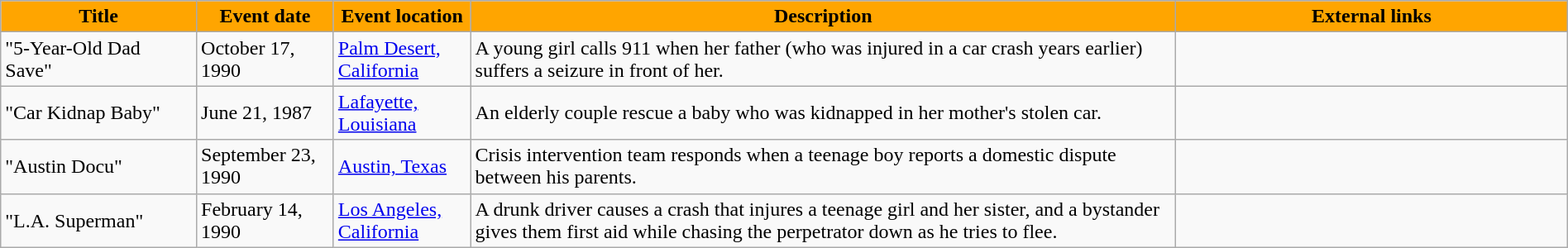<table class="wikitable" style="width: 100%;">
<tr>
<th style="background: #FFA500; color: #000000; width: 10%;">Title</th>
<th style="background: #FFA500; color: #000000; width: 7%;">Event date</th>
<th style="background: #FFA500; color: #000000; width: 7%;">Event location</th>
<th style="background: #FFA500; color: #000000; width: 36%;">Description</th>
<th style="background: #FFA500; color: #000000; width: 20%;">External links</th>
</tr>
<tr>
<td>"5-Year-Old Dad Save"</td>
<td>October 17, 1990</td>
<td><a href='#'>Palm Desert, California</a></td>
<td>A young girl calls 911 when her father (who was injured in a car crash years earlier) suffers a seizure in front of her.</td>
<td></td>
</tr>
<tr>
<td>"Car Kidnap Baby"</td>
<td>June 21, 1987</td>
<td><a href='#'>Lafayette, Louisiana</a></td>
<td>An elderly couple rescue a baby who was kidnapped in her mother's stolen car.</td>
<td></td>
</tr>
<tr>
<td>"Austin Docu"</td>
<td>September 23, 1990</td>
<td><a href='#'>Austin, Texas</a></td>
<td>Crisis intervention team responds when a teenage boy reports a domestic dispute between his parents.</td>
<td></td>
</tr>
<tr>
<td>"L.A. Superman"</td>
<td>February 14, 1990</td>
<td><a href='#'>Los Angeles, California</a></td>
<td>A drunk driver causes a crash that injures a teenage girl and her sister, and a bystander gives them first aid while chasing the perpetrator down as he tries to flee.</td>
<td></td>
</tr>
</table>
